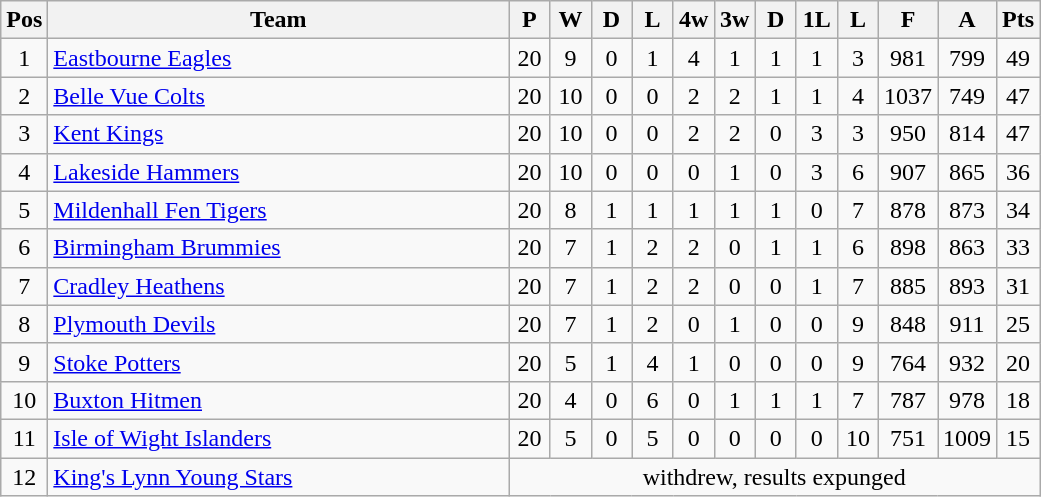<table class="wikitable" style="font-size: 100%">
<tr>
<th width=20>Pos</th>
<th width=300>Team</th>
<th width=20>P</th>
<th width=20>W</th>
<th width=20>D</th>
<th width=20>L</th>
<th width=20>4w</th>
<th width=20>3w</th>
<th width=20>D</th>
<th width=20>1L</th>
<th width=20>L</th>
<th width=30>F</th>
<th width=30>A</th>
<th width=20>Pts</th>
</tr>
<tr align=center>
<td>1</td>
<td align="left"><a href='#'>Eastbourne Eagles</a></td>
<td>20</td>
<td>9</td>
<td>0</td>
<td>1</td>
<td>4</td>
<td>1</td>
<td>1</td>
<td>1</td>
<td>3</td>
<td>981</td>
<td>799</td>
<td>49</td>
</tr>
<tr align=center>
<td>2</td>
<td align="left"><a href='#'>Belle Vue Colts</a></td>
<td>20</td>
<td>10</td>
<td>0</td>
<td>0</td>
<td>2</td>
<td>2</td>
<td>1</td>
<td>1</td>
<td>4</td>
<td>1037</td>
<td>749</td>
<td>47</td>
</tr>
<tr align=center>
<td>3</td>
<td align="left"><a href='#'>Kent Kings</a></td>
<td>20</td>
<td>10</td>
<td>0</td>
<td>0</td>
<td>2</td>
<td>2</td>
<td>0</td>
<td>3</td>
<td>3</td>
<td>950</td>
<td>814</td>
<td>47</td>
</tr>
<tr align=center>
<td>4</td>
<td align="left"><a href='#'>Lakeside Hammers</a></td>
<td>20</td>
<td>10</td>
<td>0</td>
<td>0</td>
<td>0</td>
<td>1</td>
<td>0</td>
<td>3</td>
<td>6</td>
<td>907</td>
<td>865</td>
<td>36</td>
</tr>
<tr align=center>
<td>5</td>
<td align="left"><a href='#'>Mildenhall Fen Tigers</a></td>
<td>20</td>
<td>8</td>
<td>1</td>
<td>1</td>
<td>1</td>
<td>1</td>
<td>1</td>
<td>0</td>
<td>7</td>
<td>878</td>
<td>873</td>
<td>34</td>
</tr>
<tr align=center>
<td>6</td>
<td align="left"><a href='#'>Birmingham Brummies</a></td>
<td>20</td>
<td>7</td>
<td>1</td>
<td>2</td>
<td>2</td>
<td>0</td>
<td>1</td>
<td>1</td>
<td>6</td>
<td>898</td>
<td>863</td>
<td>33</td>
</tr>
<tr align=center>
<td>7</td>
<td align="left"><a href='#'>Cradley Heathens</a></td>
<td>20</td>
<td>7</td>
<td>1</td>
<td>2</td>
<td>2</td>
<td>0</td>
<td>0</td>
<td>1</td>
<td>7</td>
<td>885</td>
<td>893</td>
<td>31</td>
</tr>
<tr align=center>
<td>8</td>
<td align="left"><a href='#'>Plymouth Devils</a></td>
<td>20</td>
<td>7</td>
<td>1</td>
<td>2</td>
<td>0</td>
<td>1</td>
<td>0</td>
<td>0</td>
<td>9</td>
<td>848</td>
<td>911</td>
<td>25</td>
</tr>
<tr align=center>
<td>9</td>
<td align="left"><a href='#'>Stoke Potters</a></td>
<td>20</td>
<td>5</td>
<td>1</td>
<td>4</td>
<td>1</td>
<td>0</td>
<td>0</td>
<td>0</td>
<td>9</td>
<td>764</td>
<td>932</td>
<td>20</td>
</tr>
<tr align=center>
<td>10</td>
<td align="left"><a href='#'>Buxton Hitmen</a></td>
<td>20</td>
<td>4</td>
<td>0</td>
<td>6</td>
<td>0</td>
<td>1</td>
<td>1</td>
<td>1</td>
<td>7</td>
<td>787</td>
<td>978</td>
<td>18</td>
</tr>
<tr align=center>
<td>11</td>
<td align="left"><a href='#'>Isle of Wight Islanders</a></td>
<td>20</td>
<td>5</td>
<td>0</td>
<td>5</td>
<td>0</td>
<td>0</td>
<td>0</td>
<td>0</td>
<td>10</td>
<td>751</td>
<td>1009</td>
<td>15</td>
</tr>
<tr align=center>
<td>12</td>
<td align="left"><a href='#'>King's Lynn Young Stars</a></td>
<td colspan=14>withdrew, results expunged</td>
</tr>
</table>
